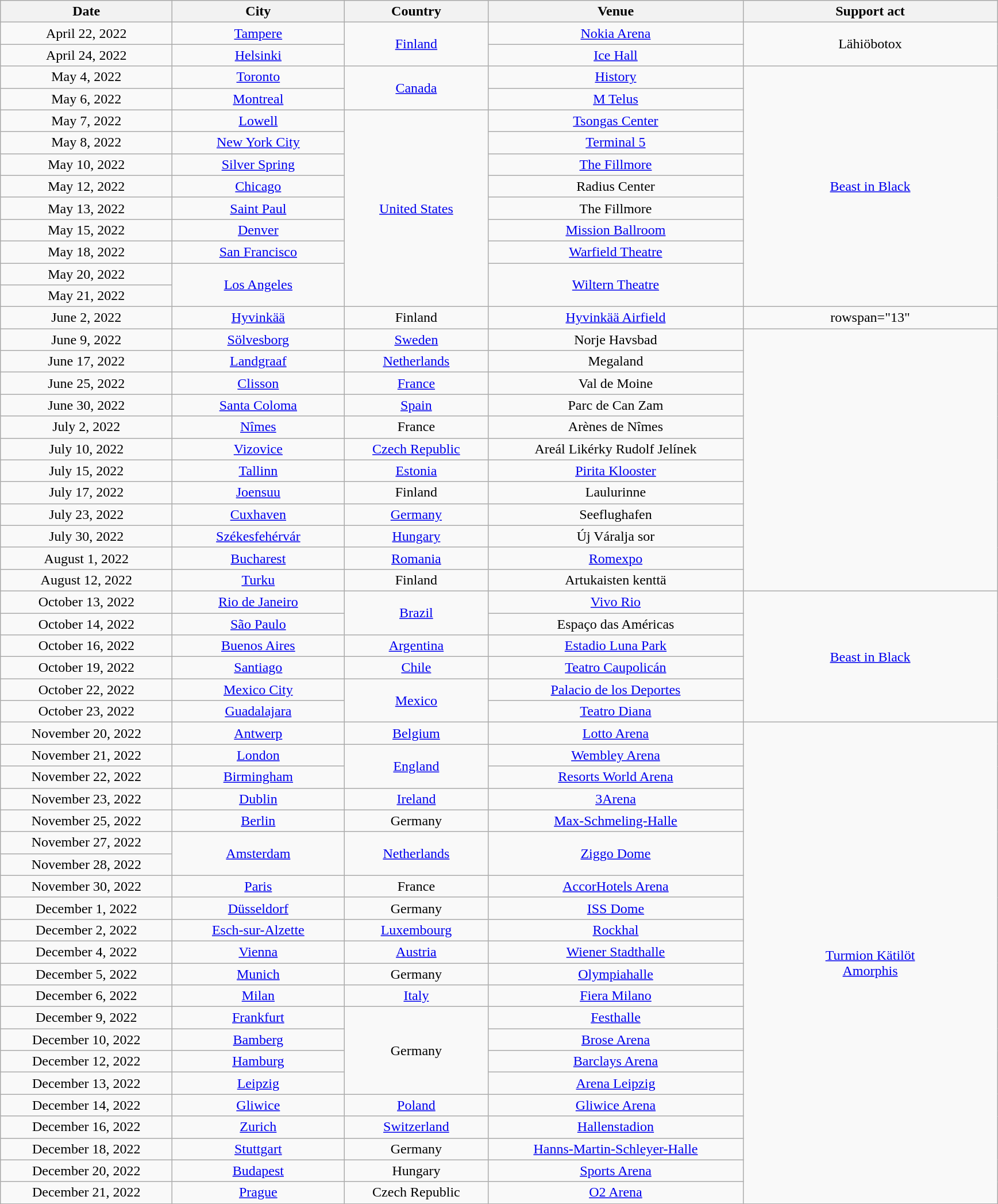<table class="wikitable plainrowheaders" style="text-align:center;">
<tr>
<th scope="col" style="width:12em;">Date</th>
<th scope="col" style="width:12em;">City</th>
<th scope="col" style="width:10em;">Country</th>
<th scope="col" style="width:18em;">Venue</th>
<th scope="col" style="width:18em;">Support act</th>
</tr>
<tr>
<td>April 22, 2022</td>
<td><a href='#'>Tampere</a></td>
<td rowspan="2"><a href='#'>Finland</a></td>
<td><a href='#'>Nokia Arena</a></td>
<td rowspan="2">Lähiöbotox<br></td>
</tr>
<tr>
<td>April 24, 2022</td>
<td><a href='#'>Helsinki</a></td>
<td><a href='#'>Ice Hall</a></td>
</tr>
<tr>
<td>May 4, 2022</td>
<td><a href='#'>Toronto</a></td>
<td rowspan="2"><a href='#'>Canada</a></td>
<td><a href='#'>History</a></td>
<td rowspan="11"><a href='#'>Beast in Black</a></td>
</tr>
<tr>
<td>May 6, 2022</td>
<td><a href='#'>Montreal</a></td>
<td><a href='#'>M Telus</a></td>
</tr>
<tr>
<td>May 7, 2022</td>
<td><a href='#'>Lowell</a></td>
<td rowspan="9"><a href='#'>United States</a></td>
<td><a href='#'>Tsongas Center</a></td>
</tr>
<tr>
<td>May 8, 2022</td>
<td><a href='#'>New York City</a></td>
<td><a href='#'>Terminal 5</a></td>
</tr>
<tr>
<td>May 10, 2022</td>
<td><a href='#'>Silver Spring</a></td>
<td><a href='#'>The Fillmore</a></td>
</tr>
<tr>
<td>May 12, 2022</td>
<td><a href='#'>Chicago</a></td>
<td>Radius Center</td>
</tr>
<tr>
<td>May 13, 2022</td>
<td><a href='#'>Saint Paul</a></td>
<td>The Fillmore</td>
</tr>
<tr>
<td>May 15, 2022</td>
<td><a href='#'>Denver</a></td>
<td><a href='#'>Mission Ballroom</a></td>
</tr>
<tr>
<td>May 18, 2022</td>
<td><a href='#'>San Francisco</a></td>
<td><a href='#'>Warfield Theatre</a></td>
</tr>
<tr>
<td>May 20, 2022</td>
<td rowspan="2"><a href='#'>Los Angeles</a></td>
<td rowspan="2"><a href='#'>Wiltern Theatre</a></td>
</tr>
<tr>
<td>May 21, 2022</td>
</tr>
<tr>
<td>June 2, 2022</td>
<td><a href='#'>Hyvinkää</a></td>
<td>Finland</td>
<td><a href='#'>Hyvinkää Airfield</a></td>
<td>rowspan="13" </td>
</tr>
<tr>
<td>June 9, 2022</td>
<td><a href='#'>Sölvesborg</a></td>
<td><a href='#'>Sweden</a></td>
<td>Norje Havsbad</td>
</tr>
<tr>
<td>June 17, 2022</td>
<td><a href='#'>Landgraaf</a></td>
<td><a href='#'>Netherlands</a></td>
<td>Megaland</td>
</tr>
<tr>
<td>June 25, 2022</td>
<td><a href='#'>Clisson</a></td>
<td><a href='#'>France</a></td>
<td>Val de Moine</td>
</tr>
<tr>
<td>June 30, 2022</td>
<td><a href='#'>Santa Coloma</a></td>
<td><a href='#'>Spain</a></td>
<td>Parc de Can Zam</td>
</tr>
<tr>
<td>July 2, 2022</td>
<td><a href='#'>Nîmes</a></td>
<td>France</td>
<td>Arènes de Nîmes</td>
</tr>
<tr>
<td>July 10, 2022</td>
<td><a href='#'>Vizovice</a></td>
<td><a href='#'>Czech Republic</a></td>
<td>Areál Likérky Rudolf Jelínek</td>
</tr>
<tr>
<td>July 15, 2022</td>
<td><a href='#'>Tallinn</a></td>
<td><a href='#'>Estonia</a></td>
<td><a href='#'>Pirita Klooster</a></td>
</tr>
<tr>
<td>July 17, 2022</td>
<td><a href='#'>Joensuu</a></td>
<td>Finland</td>
<td>Laulurinne</td>
</tr>
<tr>
<td>July 23, 2022</td>
<td><a href='#'>Cuxhaven</a></td>
<td><a href='#'>Germany</a></td>
<td>Seeflughafen</td>
</tr>
<tr>
<td>July 30, 2022</td>
<td><a href='#'>Székesfehérvár</a></td>
<td><a href='#'>Hungary</a></td>
<td>Új Váralja sor</td>
</tr>
<tr>
<td>August 1, 2022</td>
<td><a href='#'>Bucharest</a></td>
<td><a href='#'>Romania</a></td>
<td><a href='#'>Romexpo</a></td>
</tr>
<tr>
<td>August 12, 2022</td>
<td><a href='#'>Turku</a></td>
<td>Finland</td>
<td>Artukaisten kenttä</td>
</tr>
<tr>
<td>October 13, 2022</td>
<td><a href='#'>Rio de Janeiro</a></td>
<td rowspan="2"><a href='#'>Brazil</a></td>
<td><a href='#'>Vivo Rio</a></td>
<td rowspan="6"><a href='#'>Beast in Black</a></td>
</tr>
<tr>
<td>October 14, 2022</td>
<td><a href='#'>São Paulo</a></td>
<td>Espaço das Américas</td>
</tr>
<tr>
<td>October 16, 2022</td>
<td><a href='#'>Buenos Aires</a></td>
<td><a href='#'>Argentina</a></td>
<td><a href='#'>Estadio Luna Park</a></td>
</tr>
<tr>
<td>October 19, 2022</td>
<td><a href='#'>Santiago</a></td>
<td><a href='#'>Chile</a></td>
<td><a href='#'>Teatro Caupolicán</a></td>
</tr>
<tr>
<td>October 22, 2022</td>
<td><a href='#'>Mexico City</a></td>
<td rowspan="2"><a href='#'>Mexico</a></td>
<td><a href='#'>Palacio de los Deportes</a></td>
</tr>
<tr>
<td>October 23, 2022</td>
<td><a href='#'>Guadalajara</a></td>
<td><a href='#'>Teatro Diana</a></td>
</tr>
<tr>
<td>November 20, 2022</td>
<td><a href='#'>Antwerp</a></td>
<td><a href='#'>Belgium</a></td>
<td><a href='#'>Lotto Arena</a></td>
<td rowspan="22"><a href='#'>Turmion Kätilöt</a><br><a href='#'>Amorphis</a></td>
</tr>
<tr>
<td>November 21, 2022</td>
<td><a href='#'>London</a></td>
<td rowspan="2"><a href='#'>England</a></td>
<td><a href='#'>Wembley Arena</a></td>
</tr>
<tr>
<td>November 22, 2022</td>
<td><a href='#'>Birmingham</a></td>
<td><a href='#'>Resorts World Arena</a></td>
</tr>
<tr>
<td>November 23, 2022</td>
<td><a href='#'>Dublin</a></td>
<td><a href='#'>Ireland</a></td>
<td><a href='#'>3Arena</a></td>
</tr>
<tr>
<td>November 25, 2022</td>
<td><a href='#'>Berlin</a></td>
<td>Germany</td>
<td><a href='#'>Max-Schmeling-Halle</a></td>
</tr>
<tr>
<td>November 27, 2022</td>
<td rowspan="2"><a href='#'>Amsterdam</a></td>
<td rowspan="2"><a href='#'>Netherlands</a></td>
<td rowspan="2"><a href='#'>Ziggo Dome</a></td>
</tr>
<tr>
<td>November 28, 2022</td>
</tr>
<tr>
<td>November 30, 2022</td>
<td><a href='#'>Paris</a></td>
<td>France</td>
<td><a href='#'>AccorHotels Arena</a></td>
</tr>
<tr>
<td>December 1, 2022</td>
<td><a href='#'>Düsseldorf</a></td>
<td>Germany</td>
<td><a href='#'>ISS Dome</a></td>
</tr>
<tr>
<td>December 2, 2022</td>
<td><a href='#'>Esch-sur-Alzette</a></td>
<td><a href='#'>Luxembourg</a></td>
<td><a href='#'>Rockhal</a></td>
</tr>
<tr>
<td>December 4, 2022</td>
<td><a href='#'>Vienna</a></td>
<td><a href='#'>Austria</a></td>
<td><a href='#'>Wiener Stadthalle</a></td>
</tr>
<tr>
<td>December 5, 2022</td>
<td><a href='#'>Munich</a></td>
<td>Germany</td>
<td><a href='#'>Olympiahalle</a></td>
</tr>
<tr>
<td>December 6, 2022</td>
<td><a href='#'>Milan</a></td>
<td><a href='#'>Italy</a></td>
<td><a href='#'>Fiera Milano</a></td>
</tr>
<tr>
<td>December 9, 2022</td>
<td><a href='#'>Frankfurt</a></td>
<td rowspan="4">Germany</td>
<td><a href='#'>Festhalle</a></td>
</tr>
<tr>
<td>December 10, 2022</td>
<td><a href='#'>Bamberg</a></td>
<td><a href='#'>Brose Arena</a></td>
</tr>
<tr>
<td>December 12, 2022</td>
<td><a href='#'>Hamburg</a></td>
<td><a href='#'>Barclays Arena</a></td>
</tr>
<tr>
<td>December 13, 2022</td>
<td><a href='#'>Leipzig</a></td>
<td><a href='#'>Arena Leipzig</a></td>
</tr>
<tr>
<td>December 14, 2022</td>
<td><a href='#'>Gliwice</a></td>
<td><a href='#'>Poland</a></td>
<td><a href='#'>Gliwice Arena</a></td>
</tr>
<tr>
<td>December 16, 2022</td>
<td><a href='#'>Zurich</a></td>
<td><a href='#'>Switzerland</a></td>
<td><a href='#'>Hallenstadion</a></td>
</tr>
<tr>
<td>December 18, 2022</td>
<td><a href='#'>Stuttgart</a></td>
<td>Germany</td>
<td><a href='#'>Hanns-Martin-Schleyer-Halle</a></td>
</tr>
<tr>
<td>December 20, 2022</td>
<td><a href='#'>Budapest</a></td>
<td>Hungary</td>
<td><a href='#'>Sports Arena</a></td>
</tr>
<tr>
<td>December 21, 2022</td>
<td><a href='#'>Prague</a></td>
<td>Czech Republic</td>
<td><a href='#'>O2 Arena</a></td>
</tr>
</table>
